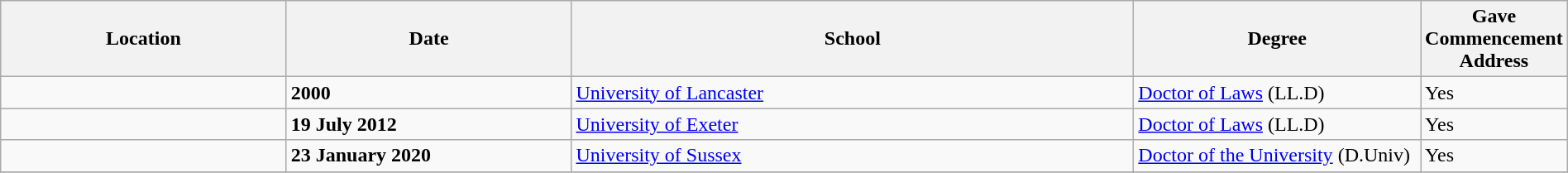<table class="wikitable" style="width:100%;">
<tr>
<th style="width:20%;">Location</th>
<th style="width:20%;">Date</th>
<th style="width:40%;">School</th>
<th style="width:20%;">Degree</th>
<th style="width:20%;">Gave Commencement Address</th>
</tr>
<tr>
<td></td>
<td><strong>2000</strong></td>
<td><a href='#'>University of Lancaster</a></td>
<td><a href='#'>Doctor of Laws</a> (LL.D)</td>
<td>Yes</td>
</tr>
<tr>
<td></td>
<td><strong>19 July 2012</strong></td>
<td><a href='#'>University of Exeter</a></td>
<td><a href='#'>Doctor of Laws</a> (LL.D)</td>
<td>Yes</td>
</tr>
<tr>
<td></td>
<td><strong>23 January 2020</strong></td>
<td><a href='#'>University of Sussex</a></td>
<td><a href='#'>Doctor of the University</a> (D.Univ)</td>
<td>Yes</td>
</tr>
<tr>
</tr>
</table>
